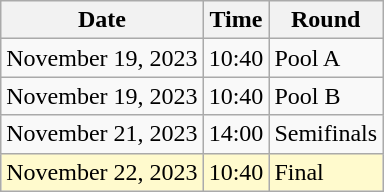<table class="wikitable">
<tr>
<th>Date</th>
<th>Time</th>
<th>Round</th>
</tr>
<tr>
<td>November 19, 2023</td>
<td>10:40</td>
<td>Pool A</td>
</tr>
<tr>
<td>November 19, 2023</td>
<td>10:40</td>
<td>Pool B</td>
</tr>
<tr>
<td>November 21, 2023</td>
<td>14:00</td>
<td>Semifinals</td>
</tr>
<tr style=background:lemonchiffon>
<td>November 22, 2023</td>
<td>10:40</td>
<td>Final</td>
</tr>
</table>
